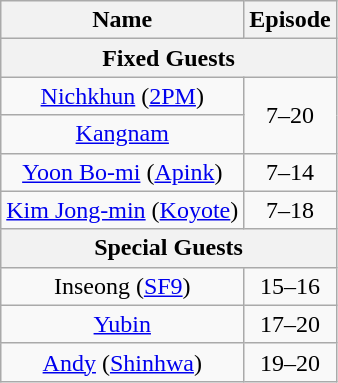<table class="wikitable" style="text-align:center">
<tr>
<th>Name</th>
<th>Episode</th>
</tr>
<tr>
<th colspan="2"><strong>Fixed Guests</strong></th>
</tr>
<tr>
<td><a href='#'>Nichkhun</a> (<a href='#'>2PM</a>)</td>
<td rowspan="2">7–20</td>
</tr>
<tr>
<td><a href='#'>Kangnam</a></td>
</tr>
<tr>
<td><a href='#'>Yoon Bo-mi</a> (<a href='#'>Apink</a>)</td>
<td>7–14</td>
</tr>
<tr>
<td><a href='#'>Kim Jong-min</a> (<a href='#'>Koyote</a>)</td>
<td>7–18</td>
</tr>
<tr>
<th colspan="2"><strong>Special Guests</strong></th>
</tr>
<tr>
<td>Inseong (<a href='#'>SF9</a>)</td>
<td>15–16</td>
</tr>
<tr>
<td><a href='#'>Yubin</a></td>
<td>17–20</td>
</tr>
<tr>
<td><a href='#'>Andy</a> (<a href='#'>Shinhwa</a>)</td>
<td>19–20</td>
</tr>
</table>
